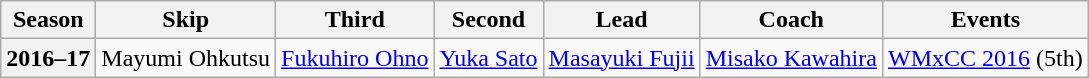<table class="wikitable">
<tr>
<th scope="col">Season</th>
<th scope="col">Skip</th>
<th scope="col">Third</th>
<th scope="col">Second</th>
<th scope="col">Lead</th>
<th scope="col">Coach</th>
<th scope="col">Events</th>
</tr>
<tr>
<th scope="row">2016–17</th>
<td>Mayumi Ohkutsu</td>
<td><a href='#'>Fukuhiro Ohno</a></td>
<td><a href='#'>Yuka Sato</a></td>
<td><a href='#'>Masayuki Fujii</a></td>
<td><a href='#'>Misako Kawahira</a></td>
<td><a href='#'>WMxCC 2016</a> (5th)</td>
</tr>
</table>
